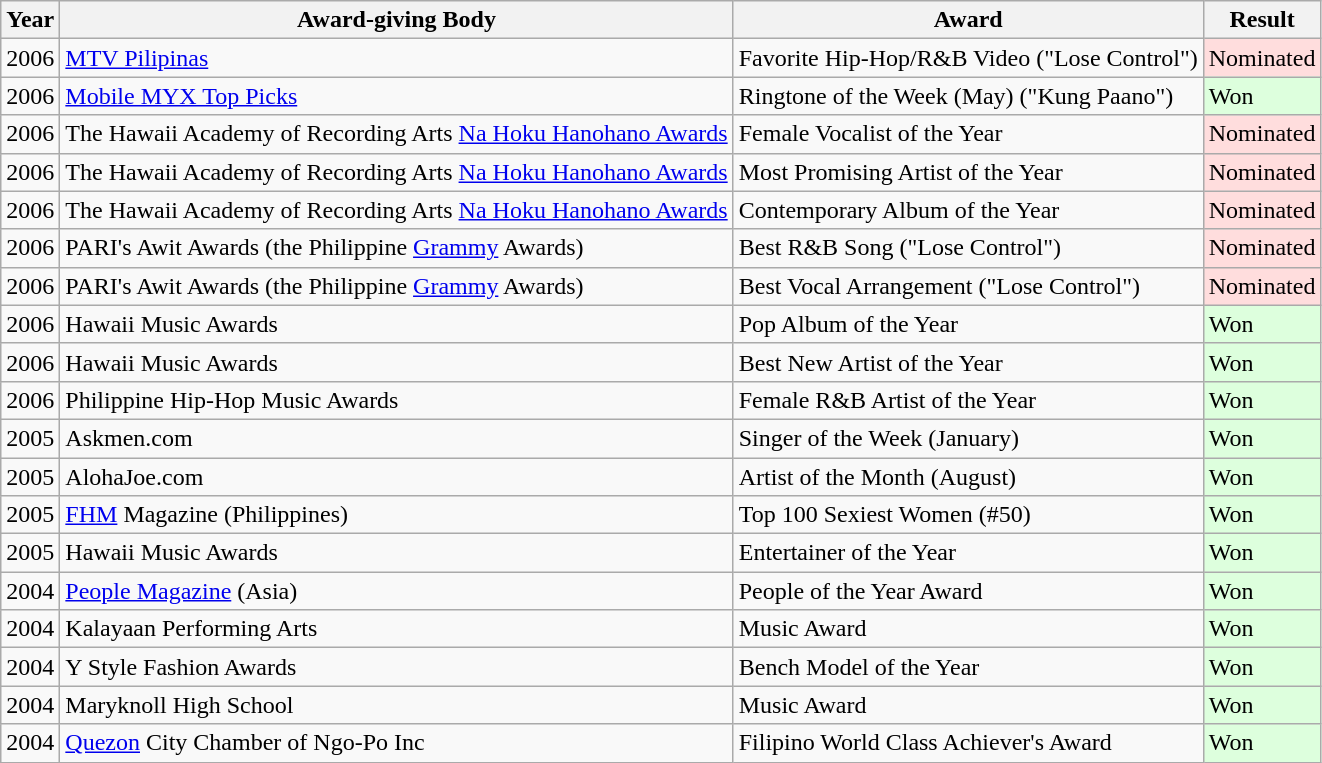<table class="wikitable">
<tr>
<th>Year</th>
<th>Award-giving Body</th>
<th>Award</th>
<th>Result</th>
</tr>
<tr>
<td>2006</td>
<td><a href='#'>MTV Pilipinas</a></td>
<td>Favorite Hip-Hop/R&B Video ("Lose Control")</td>
<td style="background:#fdd;">Nominated</td>
</tr>
<tr>
<td>2006</td>
<td><a href='#'>Mobile MYX Top Picks</a></td>
<td>Ringtone of the Week (May) ("Kung Paano")</td>
<td style="background:#dfd;">Won</td>
</tr>
<tr>
<td>2006</td>
<td>The Hawaii Academy of Recording Arts <a href='#'>Na Hoku Hanohano Awards</a></td>
<td>Female Vocalist of the Year</td>
<td style="background:#fdd;">Nominated</td>
</tr>
<tr>
<td>2006</td>
<td>The Hawaii Academy of Recording Arts <a href='#'>Na Hoku Hanohano Awards</a></td>
<td>Most Promising Artist of the Year</td>
<td style="background:#fdd;">Nominated</td>
</tr>
<tr>
<td>2006</td>
<td>The Hawaii Academy of Recording Arts <a href='#'>Na Hoku Hanohano Awards</a></td>
<td>Contemporary Album of the Year</td>
<td style="background:#fdd;">Nominated</td>
</tr>
<tr>
<td>2006</td>
<td>PARI's Awit Awards (the Philippine <a href='#'>Grammy</a> Awards)</td>
<td>Best R&B Song ("Lose Control")</td>
<td style="background:#fdd;">Nominated</td>
</tr>
<tr>
<td>2006</td>
<td>PARI's Awit Awards (the Philippine <a href='#'>Grammy</a> Awards)</td>
<td>Best Vocal Arrangement ("Lose Control")</td>
<td style="background:#fdd;">Nominated</td>
</tr>
<tr>
<td>2006</td>
<td>Hawaii Music Awards</td>
<td>Pop Album of the Year</td>
<td style="background:#dfd;">Won</td>
</tr>
<tr>
<td>2006</td>
<td>Hawaii Music Awards</td>
<td>Best New Artist of the Year</td>
<td style="background:#dfd;">Won</td>
</tr>
<tr>
<td>2006</td>
<td>Philippine Hip-Hop Music Awards</td>
<td>Female R&B Artist of the Year</td>
<td style="background:#dfd;">Won</td>
</tr>
<tr>
<td>2005</td>
<td>Askmen.com</td>
<td>Singer of the Week (January)</td>
<td style="background:#dfd;">Won</td>
</tr>
<tr>
<td>2005</td>
<td>AlohaJoe.com</td>
<td>Artist of the Month (August)</td>
<td style="background:#dfd;">Won</td>
</tr>
<tr>
<td>2005</td>
<td><a href='#'>FHM</a> Magazine (Philippines)</td>
<td>Top 100 Sexiest Women (#50)</td>
<td style="background:#dfd;">Won</td>
</tr>
<tr>
<td>2005</td>
<td>Hawaii Music Awards</td>
<td>Entertainer of the Year</td>
<td style="background:#dfd;">Won</td>
</tr>
<tr>
<td>2004</td>
<td><a href='#'>People Magazine</a> (Asia)</td>
<td>People of the Year Award</td>
<td style="background:#dfd;">Won</td>
</tr>
<tr>
<td>2004</td>
<td>Kalayaan Performing Arts</td>
<td>Music Award</td>
<td style="background:#dfd;">Won</td>
</tr>
<tr>
<td>2004</td>
<td>Y Style Fashion Awards</td>
<td>Bench Model of the Year</td>
<td style="background:#dfd;">Won</td>
</tr>
<tr>
<td>2004</td>
<td>Maryknoll High School</td>
<td>Music Award</td>
<td style="background:#dfd;">Won</td>
</tr>
<tr>
<td>2004</td>
<td><a href='#'>Quezon</a> City Chamber of Ngo-Po Inc</td>
<td>Filipino World Class Achiever's Award</td>
<td style="background:#dfd;">Won</td>
</tr>
</table>
